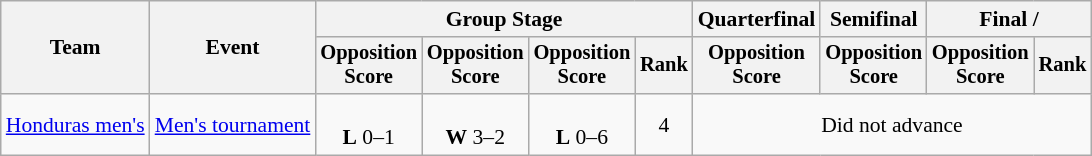<table class="wikitable" style="font-size:90%">
<tr>
<th rowspan=2>Team</th>
<th rowspan=2>Event</th>
<th colspan=4>Group Stage</th>
<th>Quarterfinal</th>
<th>Semifinal</th>
<th colspan=2>Final / </th>
</tr>
<tr style="font-size:95%">
<th>Opposition<br>Score</th>
<th>Opposition<br>Score</th>
<th>Opposition<br>Score</th>
<th>Rank</th>
<th>Opposition<br>Score</th>
<th>Opposition<br>Score</th>
<th>Opposition<br>Score</th>
<th>Rank</th>
</tr>
<tr align=center>
<td align=left><a href='#'>Honduras men's</a></td>
<td align=left><a href='#'>Men's tournament</a></td>
<td><br><strong>L</strong> 0–1</td>
<td><br><strong>W</strong> 3–2</td>
<td><br><strong>L</strong> 0–6</td>
<td>4</td>
<td colspan=4>Did not advance</td>
</tr>
</table>
